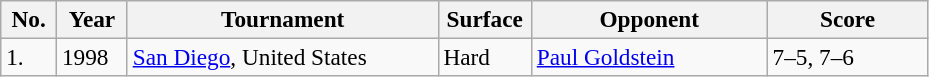<table class="sortable wikitable" style=font-size:97%>
<tr>
<th width=30>No.</th>
<th width=40>Year</th>
<th width=200>Tournament</th>
<th width=55>Surface</th>
<th width=150>Opponent</th>
<th width=100>Score</th>
</tr>
<tr>
<td>1.</td>
<td>1998</td>
<td><a href='#'>San Diego</a>, United States</td>
<td>Hard</td>
<td> <a href='#'>Paul Goldstein</a></td>
<td>7–5, 7–6</td>
</tr>
</table>
